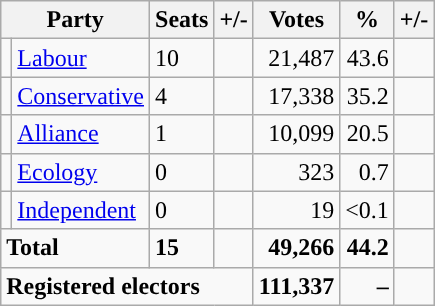<table class="wikitable sortable">
<tr>
<th colspan="2">Party</th>
<th>Seats</th>
<th>+/-</th>
<th>Votes</th>
<th>%</th>
<th>+/-</th>
</tr>
<tr>
<td style="background-color: "></td>
<td><a href='#'>Labour</a></td>
<td>10</td>
<td></td>
<td style="text-align:right;">21,487</td>
<td style="text-align:right;">43.6</td>
<td style="text-align:right;"></td>
</tr>
<tr>
<td style="background-color: "></td>
<td><a href='#'>Conservative</a></td>
<td>4</td>
<td></td>
<td style="text-align:right;">17,338</td>
<td style="text-align:right;">35.2</td>
<td style="text-align:right;"></td>
</tr>
<tr>
<td style="background-color: "></td>
<td><a href='#'>Alliance</a></td>
<td>1</td>
<td></td>
<td style="text-align:right;">10,099</td>
<td style="text-align:right;">20.5</td>
<td style="text-align:right;"></td>
</tr>
<tr>
<td style="background-color: "></td>
<td><a href='#'>Ecology</a></td>
<td>0</td>
<td></td>
<td style="text-align:right;">323</td>
<td style="text-align:right;">0.7</td>
<td style="text-align:right;"></td>
</tr>
<tr>
<td style="background-color: "></td>
<td><a href='#'>Independent</a></td>
<td>0</td>
<td></td>
<td style="text-align:right;">19</td>
<td style="text-align:right;"><0.1</td>
<td style="text-align:right;"></td>
</tr>
<tr>
<td colspan="2"><strong>Total</strong></td>
<td><strong>15</strong></td>
<td></td>
<td style="text-align:right;"><strong>49,266</strong></td>
<td style="text-align:right;"><strong>44.2</strong></td>
<td style="text-align:right;"></td>
</tr>
<tr>
<td colspan="4"><strong>Registered electors</strong></td>
<td style="text-align:right;"><strong>111,337</strong></td>
<td style="text-align:right;"><strong>–</strong></td>
<td style="text-align:right;"></td>
</tr>
</table>
